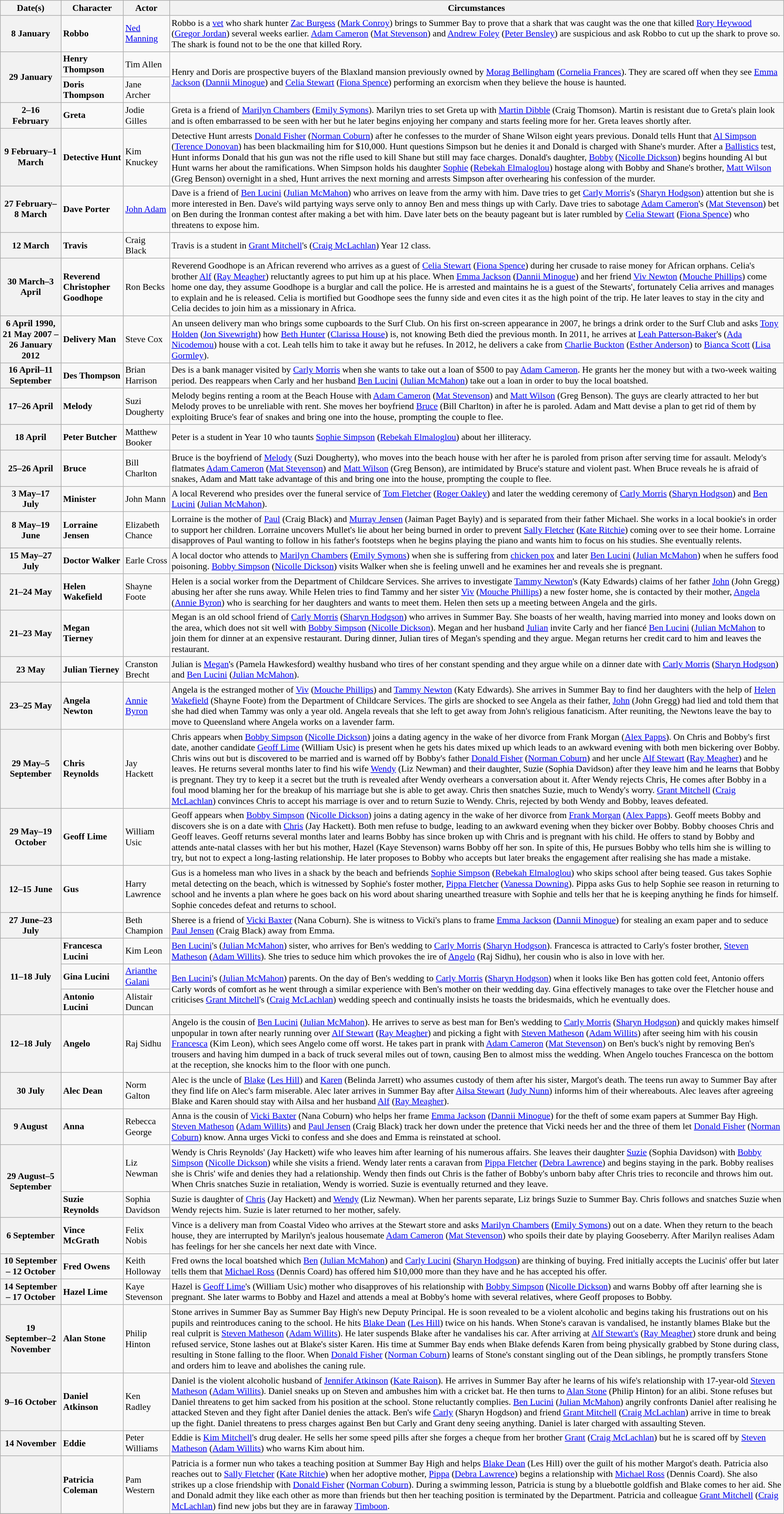<table class="wikitable plainrowheaders" style="font-size:90%">
<tr>
<th scope="col">Date(s)</th>
<th scope="col">Character</th>
<th scope="col">Actor</th>
<th scope="col">Circumstances</th>
</tr>
<tr>
<th scope="row">8 January</th>
<td><strong>Robbo</strong></td>
<td><a href='#'>Ned Manning</a></td>
<td>Robbo is a <a href='#'>vet</a> who shark hunter <a href='#'>Zac Burgess</a> (<a href='#'>Mark Conroy</a>) brings to Summer Bay to prove that a shark that was caught was the one that killed <a href='#'>Rory Heywood</a> (<a href='#'>Gregor Jordan</a>) several weeks earlier. <a href='#'>Adam Cameron</a> (<a href='#'>Mat Stevenson</a>) and <a href='#'>Andrew Foley</a> (<a href='#'>Peter Bensley</a>) are suspicious and ask Robbo to cut up the shark to prove so. The shark is found not to be the one that killed Rory.</td>
</tr>
<tr>
<th scope="row" rowspan="2">29 January</th>
<td><strong>Henry Thompson</strong></td>
<td>Tim Allen</td>
<td rowspan="2">Henry and Doris are prospective buyers of the Blaxland mansion previously owned by <a href='#'>Morag Bellingham</a> (<a href='#'>Cornelia Frances</a>). They are scared off when they see <a href='#'>Emma Jackson</a> (<a href='#'>Dannii Minogue</a>) and <a href='#'>Celia Stewart</a> (<a href='#'>Fiona Spence</a>) performing an exorcism when they believe the house is haunted.</td>
</tr>
<tr>
<td><strong>Doris Thompson</strong></td>
<td>Jane Archer</td>
</tr>
<tr>
<th scope="row">2–16 February</th>
<td><strong>Greta</strong></td>
<td>Jodie Gilles</td>
<td>Greta is a friend of <a href='#'>Marilyn Chambers</a> (<a href='#'>Emily Symons</a>). Marilyn tries to set Greta up with <a href='#'>Martin Dibble</a> (Craig Thomson). Martin is resistant due to Greta's plain look and is often embarrassed to be seen with her but he later begins enjoying her company and starts feeling more for her. Greta leaves shortly after.</td>
</tr>
<tr>
<th scope="row">9 February–1 March</th>
<td><strong>Detective Hunt</strong></td>
<td>Kim Knuckey</td>
<td>Detective Hunt arrests <a href='#'>Donald Fisher</a> (<a href='#'>Norman Coburn</a>) after he confesses to the murder of Shane Wilson eight years previous. Donald tells Hunt that <a href='#'>Al Simpson</a> (<a href='#'>Terence Donovan</a>) has been blackmailing him for $10,000. Hunt questions Simpson but he denies it and Donald is charged with Shane's murder. After a <a href='#'>Ballistics</a> test, Hunt informs Donald that his gun was not the rifle used to kill Shane but still may face charges. Donald's daughter, <a href='#'>Bobby</a> (<a href='#'>Nicolle Dickson</a>) begins hounding Al but Hunt warns her about the ramifications. When Simpson holds his daughter <a href='#'>Sophie</a> (<a href='#'>Rebekah Elmaloglou</a>) hostage along with Bobby and Shane's brother, <a href='#'>Matt Wilson</a> (Greg Benson) overnight in a shed, Hunt arrives the next morning and arrests Simpson after overhearing his confession of the murder.</td>
</tr>
<tr>
<th scope="row">27 February–8 March</th>
<td><strong>Dave Porter</strong></td>
<td><a href='#'>John Adam</a></td>
<td>Dave is a friend of <a href='#'>Ben Lucini</a> (<a href='#'>Julian McMahon</a>) who arrives on leave from the army with him. Dave tries to get <a href='#'>Carly Morris</a>'s (<a href='#'>Sharyn Hodgson</a>) attention but she is more interested in Ben. Dave's wild partying ways serve only to annoy Ben and mess things up with Carly. Dave tries to sabotage <a href='#'>Adam Cameron</a>'s (<a href='#'>Mat Stevenson</a>) bet on Ben during the Ironman contest after making a bet with him. Dave later bets on the beauty pageant but is later rumbled by <a href='#'>Celia Stewart</a> (<a href='#'>Fiona Spence</a>) who threatens to expose him.</td>
</tr>
<tr>
<th scope="row">12 March</th>
<td><strong>Travis</strong></td>
<td>Craig Black</td>
<td>Travis is a student in <a href='#'>Grant Mitchell</a>'s (<a href='#'>Craig McLachlan</a>) Year 12 class.</td>
</tr>
<tr>
<th scope="row">30 March–3 April</th>
<td><strong>Reverend Christopher Goodhope</strong></td>
<td>Ron Becks</td>
<td>Reverend Goodhope is an African reverend who arrives as a guest of <a href='#'>Celia Stewart</a> (<a href='#'>Fiona Spence</a>) during her crusade to raise money for African orphans. Celia's brother <a href='#'>Alf</a> (<a href='#'>Ray Meagher</a>) reluctantly agrees to put him up at his place. When <a href='#'>Emma Jackson</a> (<a href='#'>Dannii Minogue</a>) and her friend <a href='#'>Viv Newton</a> (<a href='#'>Mouche Phillips</a>) come home one day, they assume Goodhope is a burglar and call the police. He is arrested and maintains he is a guest of the Stewarts', fortunately Celia arrives and manages to explain and he is released. Celia is mortified but Goodhope sees the funny side and even cites it as the high point of the trip. He later leaves to stay in the city and Celia decides to join him as a missionary in Africa.</td>
</tr>
<tr>
<th scope="row">6 April 1990,<br>21 May 2007 – 26 January 2012</th>
<td><strong>Delivery Man</strong></td>
<td>Steve Cox</td>
<td>An unseen delivery man who brings some cupboards to the Surf Club. On his first on-screen appearance in 2007, he brings a drink order to the Surf Club and asks <a href='#'>Tony Holden</a> (<a href='#'>Jon Sivewright</a>) how <a href='#'>Beth Hunter</a> (<a href='#'>Clarissa House</a>) is, not knowing Beth died the previous month. In 2011, he arrives at <a href='#'>Leah Patterson-Baker</a>'s (<a href='#'>Ada Nicodemou</a>) house with a cot. Leah tells him to take it away but he refuses. In 2012, he delivers a cake from <a href='#'>Charlie Buckton</a> (<a href='#'>Esther Anderson</a>) to <a href='#'>Bianca Scott</a> (<a href='#'>Lisa Gormley</a>).</td>
</tr>
<tr>
<th scope="row">16 April–11 September</th>
<td><strong>Des Thompson</strong></td>
<td>Brian Harrison</td>
<td>Des is a bank manager visited by <a href='#'>Carly Morris</a> when she wants to take out a loan of $500 to pay <a href='#'>Adam Cameron</a>. He grants her the money but with a two-week waiting period. Des reappears when Carly and her husband <a href='#'>Ben Lucini</a> (<a href='#'>Julian McMahon</a>) take out a loan in order to buy the local boatshed.</td>
</tr>
<tr>
<th scope="row">17–26 April</th>
<td><strong>Melody</strong></td>
<td>Suzi Dougherty</td>
<td>Melody begins renting a room at the Beach House with <a href='#'>Adam Cameron</a> (<a href='#'>Mat Stevenson</a>) and <a href='#'>Matt Wilson</a> (Greg Benson). The guys are clearly attracted to her but Melody proves to be unreliable with rent. She moves her boyfriend <a href='#'>Bruce</a> (Bill Charlton) in after he is paroled. Adam and Matt devise a plan to get rid of them by exploiting Bruce's fear of snakes and bring one into the house, prompting the couple to flee.</td>
</tr>
<tr>
<th scope="row">18 April</th>
<td><strong>Peter Butcher</strong></td>
<td>Matthew Booker</td>
<td>Peter is a student in Year 10 who taunts <a href='#'>Sophie Simpson</a> (<a href='#'>Rebekah Elmaloglou</a>) about her illiteracy.</td>
</tr>
<tr>
<th scope="row">25–26 April</th>
<td><strong>Bruce</strong></td>
<td>Bill Charlton</td>
<td>Bruce is the boyfriend of <a href='#'>Melody</a> (Suzi Dougherty), who moves into the beach house with her after he is paroled from prison after serving time for assault. Melody's flatmates <a href='#'>Adam Cameron</a> (<a href='#'>Mat Stevenson</a>) and <a href='#'>Matt Wilson</a> (Greg Benson), are intimidated by Bruce's stature and violent past. When Bruce reveals he is afraid of snakes, Adam and Matt take advantage of this and bring one into the house, prompting the couple to flee.</td>
</tr>
<tr>
<th scope="row">3 May–17 July</th>
<td><strong>Minister</strong></td>
<td>John Mann</td>
<td>A local Reverend who presides over the funeral service of <a href='#'>Tom Fletcher</a> (<a href='#'>Roger Oakley</a>) and later the wedding ceremony of <a href='#'>Carly Morris</a> (<a href='#'>Sharyn Hodgson</a>) and <a href='#'>Ben Lucini</a> (<a href='#'>Julian McMahon</a>).</td>
</tr>
<tr>
<th scope="row">8 May–19 June</th>
<td><strong>Lorraine Jensen</strong></td>
<td>Elizabeth Chance</td>
<td>Lorraine is the mother of <a href='#'>Paul</a> (Craig Black) and <a href='#'>Murray Jensen</a> (Jaiman Paget Bayly) and is separated from their father Michael. She works in a local bookie's in order to support her children. Lorraine uncovers Mullet's lie about her being burned in order to prevent <a href='#'>Sally Fletcher</a> (<a href='#'>Kate Ritchie</a>) coming over to see their home. Lorraine disapproves of Paul wanting to follow in his father's footsteps when he begins playing the piano and wants him to focus on his studies. She eventually relents.</td>
</tr>
<tr>
<th scope="row">15 May–27 July</th>
<td><strong>Doctor Walker</strong></td>
<td>Earle Cross</td>
<td>A local doctor who attends to <a href='#'>Marilyn Chambers</a> (<a href='#'>Emily Symons</a>) when she is suffering from <a href='#'>chicken pox</a> and later <a href='#'>Ben Lucini</a> (<a href='#'>Julian McMahon</a>) when he suffers food poisoning. <a href='#'>Bobby Simpson</a> (<a href='#'>Nicolle Dickson</a>) visits Walker when she is feeling unwell and he examines her and reveals she is pregnant.</td>
</tr>
<tr>
<th scope="row">21–24 May</th>
<td><strong>Helen Wakefield</strong></td>
<td>Shayne Foote</td>
<td>Helen is a social worker from the Department of Childcare Services. She arrives to investigate <a href='#'>Tammy Newton</a>'s (Katy Edwards) claims of her father <a href='#'>John</a> (John Gregg) abusing her after she runs away. While Helen tries to find Tammy and her sister <a href='#'>Viv</a> (<a href='#'>Mouche Phillips</a>) a new foster home, she is contacted by their mother, <a href='#'>Angela</a> (<a href='#'>Annie Byron</a>) who is searching for her daughters and wants to meet them. Helen then sets up a meeting between Angela and the girls.</td>
</tr>
<tr>
<th scope="row">21–23 May</th>
<td><strong>Megan Tierney</strong></td>
<td></td>
<td>Megan is an old school friend of <a href='#'>Carly Morris</a> (<a href='#'>Sharyn Hodgson</a>) who arrives in Summer Bay. She boasts of her wealth, having married into money and looks down on the area, which does not sit well with <a href='#'>Bobby Simpson</a> (<a href='#'>Nicolle Dickson</a>). Megan and her husband <a href='#'>Julian</a> invite Carly and her fiancé <a href='#'>Ben Lucini</a> (<a href='#'>Julian McMahon</a> to join them for dinner at an expensive restaurant. During dinner, Julian tires of Megan's spending and they argue. Megan returns her credit card to him and leaves the restaurant.</td>
</tr>
<tr>
<th scope="row">23 May</th>
<td><strong>Julian Tierney</strong></td>
<td>Cranston Brecht</td>
<td>Julian is <a href='#'>Megan</a>'s (Pamela Hawkesford) wealthy husband who tires of her constant spending and they argue while on a dinner date with <a href='#'>Carly Morris</a> (<a href='#'>Sharyn Hodgson</a>) and <a href='#'>Ben Lucini</a> (<a href='#'>Julian McMahon</a>).</td>
</tr>
<tr>
<th scope="row">23–25 May</th>
<td><strong>Angela Newton</strong></td>
<td><a href='#'>Annie Byron</a></td>
<td>Angela is the estranged mother of <a href='#'>Viv</a> (<a href='#'>Mouche Phillips</a>) and <a href='#'>Tammy Newton</a> (Katy Edwards). She arrives in Summer Bay to find her daughters with the help of <a href='#'>Helen Wakefield</a> (Shayne Foote) from the Department of Childcare Services. The girls are shocked to see Angela as their father, <a href='#'>John</a> (John Gregg) had lied and told them that she had died when Tammy was only a year old. Angela reveals that she left to get away from John's religious fanaticism. After reuniting, the Newtons leave the bay to move to Queensland where Angela works on a lavender farm.</td>
</tr>
<tr>
<th scope="row">29 May–5 September</th>
<td><strong>Chris Reynolds</strong></td>
<td>Jay Hackett</td>
<td>Chris appears when <a href='#'>Bobby Simpson</a> (<a href='#'>Nicolle Dickson</a>) joins a dating agency in the wake of her divorce from Frank Morgan (<a href='#'>Alex Papps</a>). On Chris and Bobby's first date, another candidate <a href='#'>Geoff Lime</a> (William Usic) is present when he gets his dates mixed up which leads to an awkward evening with both men bickering over Bobby. Chris wins out but is discovered to be married and is warned off by Bobby's father <a href='#'>Donald Fisher</a> (<a href='#'>Norman Coburn</a>) and her uncle <a href='#'>Alf Stewart</a> (<a href='#'>Ray Meagher</a>) and he leaves. He returns several months later to find his wife <a href='#'>Wendy</a> (Liz Newman) and their daughter, Suzie (Sophia Davidson) after they leave him and he learns that Bobby is pregnant. They try to keep it a secret but the truth is revealed after Wendy overhears a conversation about it. After Wendy rejects Chris, He comes after Bobby in a foul mood blaming her for the breakup of his marriage but she is able to get away. Chris then snatches Suzie, much to Wendy's worry. <a href='#'>Grant Mitchell</a> (<a href='#'>Craig McLachlan</a>) convinces Chris to accept his marriage is over and to return Suzie to Wendy. Chris, rejected by both Wendy and Bobby, leaves defeated.</td>
</tr>
<tr>
<th scope="row">29 May–19 October</th>
<td><strong>Geoff Lime</strong></td>
<td>William Usic</td>
<td>Geoff appears when <a href='#'>Bobby Simpson</a> (<a href='#'>Nicolle Dickson</a>) joins a dating agency in the wake of her divorce from <a href='#'>Frank Morgan</a> (<a href='#'>Alex Papps</a>). Geoff meets Bobby and discovers she is on a date with <a href='#'>Chris</a> (Jay Hackett). Both men refuse to budge, leading to an awkward evening when they bicker over Bobby. Bobby chooses Chris and Geoff leaves. Geoff returns several months later and learns Bobby has since broken up with Chris and is pregnant with his child. He offers to stand by Bobby and attends ante-natal classes with her but his mother, Hazel (Kaye Stevenson) warns Bobby off her son. In spite of this, He pursues Bobby who tells him she is willing to try, but not to expect a long-lasting relationship. He later proposes to Bobby who accepts but later breaks the engagement after realising she has made a mistake.</td>
</tr>
<tr>
<th scope="row">12–15 June</th>
<td><strong>Gus</strong></td>
<td>Harry Lawrence</td>
<td>Gus is a homeless man who lives in a shack by the beach and befriends <a href='#'>Sophie Simpson</a> (<a href='#'>Rebekah Elmaloglou</a>) who skips school after being teased. Gus takes Sophie metal detecting on the beach, which is witnessed by Sophie's foster mother, <a href='#'>Pippa Fletcher</a> (<a href='#'>Vanessa Downing</a>). Pippa asks Gus to help Sophie see reason in returning to school and he invents a plan where he goes back on his word about sharing unearthed treasure with Sophie and tells her that he is keeping anything he finds for himself. Sophie concedes defeat and returns to school.</td>
</tr>
<tr>
<th scope="row">27 June–23 July</th>
<td></td>
<td>Beth Champion</td>
<td>Sheree is a friend of <a href='#'>Vicki Baxter</a> (Nana Coburn). She is witness to Vicki's plans to frame <a href='#'>Emma Jackson</a> (<a href='#'>Dannii Minogue</a>) for stealing an exam paper and to seduce <a href='#'>Paul Jensen</a> (Craig Black) away from Emma.</td>
</tr>
<tr>
<th scope="row" rowspan="3">11–18 July</th>
<td><strong>Francesca Lucini</strong></td>
<td>Kim Leon</td>
<td><a href='#'>Ben Lucini</a>'s (<a href='#'>Julian McMahon</a>) sister, who arrives for Ben's wedding to <a href='#'>Carly Morris</a> (<a href='#'>Sharyn Hodgson</a>). Francesca is attracted to Carly's foster brother, <a href='#'>Steven Matheson</a> (<a href='#'>Adam Willits</a>). She tries to seduce him which provokes the ire of <a href='#'>Angelo</a> (Raj Sidhu), her cousin who is also in love with her.</td>
</tr>
<tr>
<td><strong>Gina Lucini</strong></td>
<td><a href='#'>Arianthe Galani</a></td>
<td rowspan="2"><a href='#'>Ben Lucini</a>'s (<a href='#'>Julian McMahon</a>) parents. On the day of Ben's wedding to <a href='#'>Carly Morris</a> (<a href='#'>Sharyn Hodgson</a>) when it looks like Ben has gotten cold feet, Antonio offers Carly words of comfort as he went through a similar experience with Ben's mother on their wedding day. Gina effectively manages to take over the Fletcher house and criticises <a href='#'>Grant Mitchell</a>'s (<a href='#'>Craig McLachlan</a>) wedding speech and continually insists he toasts the bridesmaids, which he eventually does.</td>
</tr>
<tr>
<td><strong>Antonio Lucini</strong></td>
<td>Alistair Duncan</td>
</tr>
<tr>
<th scope="row">12–18 July</th>
<td><strong>Angelo</strong></td>
<td>Raj Sidhu</td>
<td>Angelo is the cousin of <a href='#'>Ben Lucini</a> (<a href='#'>Julian McMahon</a>). He arrives to serve as best man for Ben's wedding to <a href='#'>Carly Morris</a> (<a href='#'>Sharyn Hodgson</a>) and quickly makes himself unpopular in town after nearly running over <a href='#'>Alf Stewart</a> (<a href='#'>Ray Meagher</a>) and picking a fight with <a href='#'>Steven Matheson</a> (<a href='#'>Adam Willits</a>) after seeing him with his cousin <a href='#'>Francesca</a> (Kim Leon), which sees Angelo come off worst. He takes part in prank with <a href='#'>Adam Cameron</a> (<a href='#'>Mat Stevenson</a>) on Ben's buck's night by removing Ben's trousers and having him dumped in a back of truck several miles out of town, causing Ben to almost miss the wedding. When Angelo touches Francesca on the bottom at the reception, she knocks him to the floor with one punch.</td>
</tr>
<tr>
<th scope="row">30 July</th>
<td><strong>Alec Dean</strong></td>
<td>Norm Galton</td>
<td>Alec is the uncle of <a href='#'>Blake</a> (<a href='#'>Les Hill</a>) and <a href='#'>Karen</a> (Belinda Jarrett) who assumes custody of them after his sister, Margot's death. The teens run away to Summer Bay after they find life on Alec's farm miserable. Alec later arrives in Summer Bay after <a href='#'>Ailsa Stewart</a> (<a href='#'>Judy Nunn</a>) informs him of their whereabouts. Alec leaves after agreeing Blake and Karen should stay with Ailsa and her husband <a href='#'>Alf</a> (<a href='#'>Ray Meagher</a>).</td>
</tr>
<tr>
<th scope="row">9 August</th>
<td><strong>Anna</strong></td>
<td>Rebecca George</td>
<td>Anna is the cousin of <a href='#'>Vicki Baxter</a> (Nana Coburn) who helps her frame <a href='#'>Emma Jackson</a> (<a href='#'>Dannii Minogue</a>) for the theft of some exam papers at Summer Bay High. <a href='#'>Steven Matheson</a> (<a href='#'>Adam Willits</a>) and <a href='#'>Paul Jensen</a> (Craig Black) track her down under the pretence that Vicki needs her and the three of them let <a href='#'>Donald Fisher</a> (<a href='#'>Norman Coburn</a>) know. Anna urges Vicki to confess and she does and Emma is reinstated at school.</td>
</tr>
<tr>
<th scope="row" rowspan="2">29 August–5 September</th>
<td></td>
<td>Liz Newman</td>
<td>Wendy is Chris Reynolds' (Jay Hackett) wife who leaves him after learning of his numerous affairs. She leaves their daughter <a href='#'>Suzie</a> (Sophia Davidson) with <a href='#'>Bobby Simpson</a> (<a href='#'>Nicolle Dickson</a>) while she visits a friend. Wendy later rents a caravan from <a href='#'>Pippa Fletcher</a> (<a href='#'>Debra Lawrence</a>) and begins staying in the park. Bobby realises she is Chris' wife and denies they had a relationship. Wendy then finds out Chris is the father of Bobby's unborn baby after Chris tries to reconcile and throws him out. When Chris snatches Suzie in retaliation, Wendy is worried. Suzie is eventually returned and they leave.</td>
</tr>
<tr>
<td><strong>Suzie Reynolds</strong> </td>
<td>Sophia Davidson</td>
<td>Suzie is daughter of <a href='#'>Chris</a> (Jay Hackett) and <a href='#'>Wendy</a> (Liz Newman). When her parents separate, Liz brings Suzie to Summer Bay. Chris follows and snatches Suzie when Wendy rejects him. Suzie is later returned to her mother, safely.</td>
</tr>
<tr>
<th scope="row">6 September</th>
<td><strong>Vince McGrath</strong></td>
<td>Felix Nobis</td>
<td>Vince is a delivery man from Coastal Video who arrives at the Stewart store and asks <a href='#'>Marilyn Chambers</a> (<a href='#'>Emily Symons</a>) out on a date. When they return to the beach house, they are interrupted by Marilyn's jealous housemate <a href='#'>Adam Cameron</a> (<a href='#'>Mat Stevenson</a>) who spoils their date by playing Gooseberry. After Marilyn realises Adam has feelings for her she cancels her next date with Vince.</td>
</tr>
<tr>
<th scope="row">10 September – 12 October</th>
<td><strong>Fred Owens</strong></td>
<td>Keith Holloway</td>
<td>Fred owns the local boatshed which <a href='#'>Ben</a> (<a href='#'>Julian McMahon</a>) and <a href='#'>Carly Lucini</a> (<a href='#'>Sharyn Hodgson</a>) are thinking of buying. Fred initially accepts the Lucinis' offer but later tells them that <a href='#'>Michael Ross</a> (Dennis Coard) has offered him $10,000 more than they have and he has accepted his offer.</td>
</tr>
<tr>
<th scope="row">14 September – 17 October</th>
<td><strong>Hazel Lime</strong></td>
<td>Kaye Stevenson</td>
<td>Hazel is <a href='#'>Geoff Lime</a>'s (William Usic) mother who disapproves of his relationship with <a href='#'>Bobby Simpson</a> (<a href='#'>Nicolle Dickson</a>) and warns Bobby off after learning she is pregnant. She later warms to Bobby and Hazel and attends a meal at Bobby's home with several relatives, where Geoff proposes to Bobby.</td>
</tr>
<tr>
<th scope="row">19 September–2 November</th>
<td><strong>Alan Stone</strong></td>
<td>Philip Hinton</td>
<td>Stone arrives in Summer Bay as Summer Bay High's new Deputy Principal. He is soon revealed to be a violent alcoholic and begins taking his frustrations out on his pupils and reintroduces caning to the school. He hits <a href='#'>Blake Dean</a> (<a href='#'>Les Hill</a>) twice on his hands. When Stone's caravan is vandalised, he instantly blames Blake but the real culprit is <a href='#'>Steven Matheson</a> (<a href='#'>Adam Willits</a>). He later suspends Blake after he vandalises his car. After arriving at <a href='#'>Alf Stewart's</a> (<a href='#'>Ray Meagher</a>) store drunk and being refused service, Stone lashes out at Blake's sister Karen. His time at Summer Bay ends when Blake defends Karen from being physically grabbed by Stone during class, resulting in Stone falling to the floor. When <a href='#'>Donald Fisher</a> (<a href='#'>Norman Coburn</a>) learns of Stone's constant singling out of the Dean siblings, he promptly transfers Stone and orders him to leave and abolishes the caning rule.</td>
</tr>
<tr>
<th scope="row">9–16 October</th>
<td><strong>Daniel Atkinson</strong></td>
<td>Ken Radley</td>
<td>Daniel is the violent alcoholic husband of <a href='#'>Jennifer Atkinson</a> (<a href='#'>Kate Raison</a>). He arrives in Summer Bay after he learns of his wife's relationship with 17-year-old <a href='#'>Steven Matheson</a> (<a href='#'>Adam Willits</a>). Daniel sneaks up on Steven and ambushes him with a cricket bat. He then turns to <a href='#'>Alan Stone</a> (Philip Hinton) for an alibi. Stone refuses but Daniel threatens to get him sacked from his position at the school. Stone reluctantly complies. <a href='#'>Ben Lucini</a> (<a href='#'>Julian McMahon</a>) angrily confronts Daniel after realising he attacked Steven and they fight after Daniel denies the attack. Ben's wife <a href='#'>Carly</a> (Sharyn Hogdson) and friend <a href='#'>Grant Mitchell</a> (<a href='#'>Craig McLachlan</a>) arrive in time to break up the fight. Daniel threatens to press charges against Ben but Carly and Grant deny seeing anything. Daniel is later charged with assaulting Steven.</td>
</tr>
<tr>
<th scope="row">14 November</th>
<td><strong>Eddie</strong></td>
<td>Peter Williams</td>
<td>Eddie is <a href='#'>Kim Mitchell</a>'s drug dealer. He sells her some speed pills after she forges a cheque from her brother <a href='#'>Grant</a> (<a href='#'>Craig McLachlan</a>) but he is scared off by <a href='#'>Steven Matheson</a> (<a href='#'>Adam Willits</a>) who warns Kim about him.</td>
</tr>
<tr>
<th scope="row"></th>
<td><strong>Patricia Coleman</strong></td>
<td>Pam Western</td>
<td>Patricia is a former nun who takes a teaching position at Summer Bay High and helps <a href='#'>Blake Dean</a> (Les Hill) over the guilt of his mother Margot's death. Patricia also reaches out to <a href='#'>Sally Fletcher</a> (<a href='#'>Kate Ritchie</a>) when her adoptive mother, <a href='#'>Pippa</a> (<a href='#'>Debra Lawrence</a>) begins a relationship with <a href='#'>Michael Ross</a> (Dennis Coard). She also strikes up a close friendship with <a href='#'>Donald Fisher</a> (<a href='#'>Norman Coburn</a>). During a swimming lesson, Patricia is stung by a bluebottle goldfish and Blake comes to her aid. She and Donald admit they like each other as more than friends but then her teaching position is terminated by the Department. Patricia and colleague <a href='#'>Grant Mitchell</a> (<a href='#'>Craig McLachlan</a>) find new jobs but they are in faraway <a href='#'>Timboon</a>.</td>
</tr>
<tr>
</tr>
</table>
